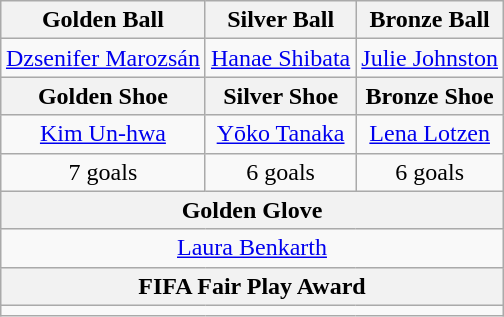<table class="wikitable" style="margin:auto">
<tr style="text-align:center;">
<th>Golden Ball</th>
<th>Silver Ball</th>
<th>Bronze Ball</th>
</tr>
<tr style="text-align:center;">
<td> <a href='#'>Dzsenifer Marozsán</a></td>
<td> <a href='#'>Hanae Shibata</a></td>
<td> <a href='#'>Julie Johnston</a></td>
</tr>
<tr style="text-align:center;">
<th>Golden Shoe</th>
<th>Silver Shoe</th>
<th>Bronze Shoe</th>
</tr>
<tr style="text-align:center;">
<td> <a href='#'>Kim Un-hwa</a></td>
<td> <a href='#'>Yōko Tanaka</a></td>
<td> <a href='#'>Lena Lotzen</a></td>
</tr>
<tr style="text-align:center;">
<td>7 goals</td>
<td>6 goals</td>
<td>6 goals</td>
</tr>
<tr style="text-align:center;">
<th colspan="3">Golden Glove</th>
</tr>
<tr style="text-align:center;">
<td colspan="3"> <a href='#'>Laura Benkarth</a></td>
</tr>
<tr style="text-align:center;">
<th colspan="3">FIFA Fair Play Award</th>
</tr>
<tr style="text-align:center;">
<td colspan="3"></td>
</tr>
</table>
